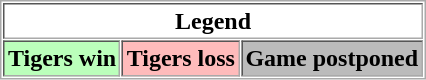<table align="center" border="1" cellpadding="2" cellspacing="1" style="border:1px solid #aaa">
<tr>
<th colspan="3">Legend</th>
</tr>
<tr>
<th bgcolor="bbffbb">Tigers win</th>
<th bgcolor="ffbbbb">Tigers loss</th>
<th bgcolor="bbbbbb">Game postponed</th>
</tr>
</table>
